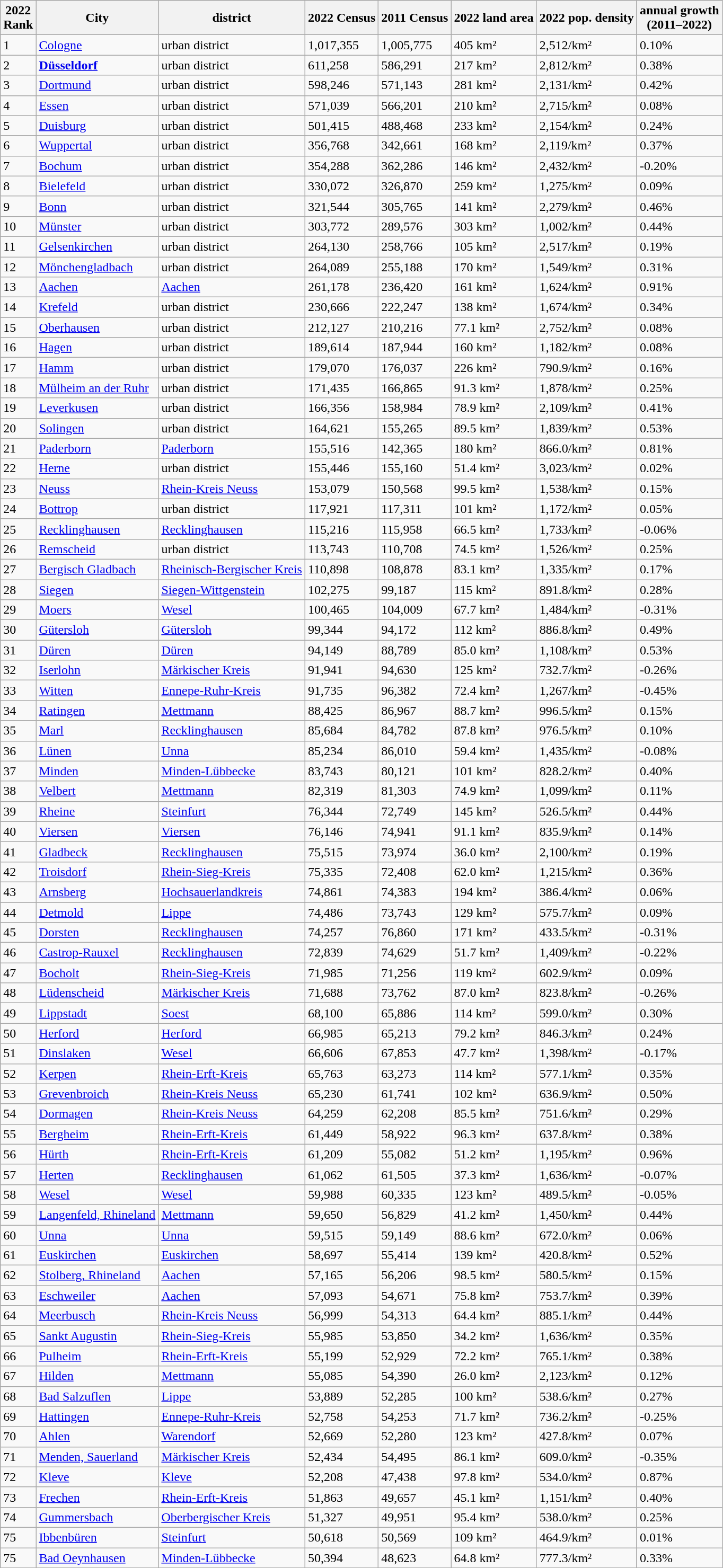<table class="wikitable sortable">
<tr>
<th>2022<br>Rank</th>
<th>City</th>
<th>district</th>
<th>2022 Census</th>
<th>2011 Census</th>
<th data-sort-type="number">2022 land area</th>
<th data-sort-type="number">2022 pop. density</th>
<th>annual growth <br>(2011–2022)</th>
</tr>
<tr>
<td>1</td>
<td><a href='#'>Cologne</a></td>
<td>urban district</td>
<td>1,017,355</td>
<td>1,005,775</td>
<td>405 km²</td>
<td>2,512/km²</td>
<td>0.10%</td>
</tr>
<tr>
<td>2</td>
<td><strong><a href='#'>Düsseldorf</a></strong></td>
<td>urban district</td>
<td>611,258</td>
<td>586,291</td>
<td>217 km²</td>
<td>2,812/km²</td>
<td>0.38%</td>
</tr>
<tr>
<td>3</td>
<td><a href='#'>Dortmund</a></td>
<td>urban district</td>
<td>598,246</td>
<td>571,143</td>
<td>281 km²</td>
<td>2,131/km²</td>
<td>0.42%</td>
</tr>
<tr>
<td>4</td>
<td><a href='#'>Essen</a></td>
<td>urban district</td>
<td>571,039</td>
<td>566,201</td>
<td>210 km²</td>
<td>2,715/km²</td>
<td>0.08%</td>
</tr>
<tr>
<td>5</td>
<td><a href='#'>Duisburg</a></td>
<td>urban district</td>
<td>501,415</td>
<td>488,468</td>
<td>233 km²</td>
<td>2,154/km²</td>
<td>0.24%</td>
</tr>
<tr>
<td>6</td>
<td><a href='#'>Wuppertal</a></td>
<td>urban district</td>
<td>356,768</td>
<td>342,661</td>
<td>168 km²</td>
<td>2,119/km²</td>
<td>0.37%</td>
</tr>
<tr>
<td>7</td>
<td><a href='#'>Bochum</a></td>
<td>urban district</td>
<td>354,288</td>
<td>362,286</td>
<td>146 km²</td>
<td>2,432/km²</td>
<td>-0.20%</td>
</tr>
<tr>
<td>8</td>
<td><a href='#'>Bielefeld</a></td>
<td>urban district</td>
<td>330,072</td>
<td>326,870</td>
<td>259 km²</td>
<td>1,275/km²</td>
<td>0.09%</td>
</tr>
<tr>
<td>9</td>
<td><a href='#'>Bonn</a></td>
<td>urban district</td>
<td>321,544</td>
<td>305,765</td>
<td>141 km²</td>
<td>2,279/km²</td>
<td>0.46%</td>
</tr>
<tr>
<td>10</td>
<td><a href='#'>Münster</a></td>
<td>urban district</td>
<td>303,772</td>
<td>289,576</td>
<td>303 km²</td>
<td>1,002/km²</td>
<td>0.44%</td>
</tr>
<tr>
<td>11</td>
<td><a href='#'>Gelsenkirchen</a></td>
<td>urban district</td>
<td>264,130</td>
<td>258,766</td>
<td>105 km²</td>
<td>2,517/km²</td>
<td>0.19%</td>
</tr>
<tr>
<td>12</td>
<td><a href='#'>Mönchengladbach</a></td>
<td>urban district</td>
<td>264,089</td>
<td>255,188</td>
<td>170 km²</td>
<td>1,549/km²</td>
<td>0.31%</td>
</tr>
<tr>
<td>13</td>
<td><a href='#'>Aachen</a></td>
<td><a href='#'>Aachen</a></td>
<td>261,178</td>
<td>236,420</td>
<td>161 km²</td>
<td>1,624/km²</td>
<td>0.91%</td>
</tr>
<tr>
<td>14</td>
<td><a href='#'>Krefeld</a></td>
<td>urban district</td>
<td>230,666</td>
<td>222,247</td>
<td>138 km²</td>
<td>1,674/km²</td>
<td>0.34%</td>
</tr>
<tr>
<td>15</td>
<td><a href='#'>Oberhausen</a></td>
<td>urban district</td>
<td>212,127</td>
<td>210,216</td>
<td>77.1 km²</td>
<td>2,752/km²</td>
<td>0.08%</td>
</tr>
<tr>
<td>16</td>
<td><a href='#'>Hagen</a></td>
<td>urban district</td>
<td>189,614</td>
<td>187,944</td>
<td>160 km²</td>
<td>1,182/km²</td>
<td>0.08%</td>
</tr>
<tr>
<td>17</td>
<td><a href='#'>Hamm</a></td>
<td>urban district</td>
<td>179,070</td>
<td>176,037</td>
<td>226 km²</td>
<td>790.9/km²</td>
<td>0.16%</td>
</tr>
<tr>
<td>18</td>
<td><a href='#'>Mülheim an der Ruhr</a></td>
<td>urban district</td>
<td>171,435</td>
<td>166,865</td>
<td>91.3 km²</td>
<td>1,878/km²</td>
<td>0.25%</td>
</tr>
<tr>
<td>19</td>
<td><a href='#'>Leverkusen</a></td>
<td>urban district</td>
<td>166,356</td>
<td>158,984</td>
<td>78.9 km²</td>
<td>2,109/km²</td>
<td>0.41%</td>
</tr>
<tr>
<td>20</td>
<td><a href='#'>Solingen</a></td>
<td>urban district</td>
<td>164,621</td>
<td>155,265</td>
<td>89.5 km²</td>
<td>1,839/km²</td>
<td>0.53%</td>
</tr>
<tr>
<td>21</td>
<td><a href='#'>Paderborn</a></td>
<td><a href='#'>Paderborn</a></td>
<td>155,516</td>
<td>142,365</td>
<td>180 km²</td>
<td>866.0/km²</td>
<td>0.81%</td>
</tr>
<tr>
<td>22</td>
<td><a href='#'>Herne</a></td>
<td>urban district</td>
<td>155,446</td>
<td>155,160</td>
<td>51.4 km²</td>
<td>3,023/km²</td>
<td>0.02%</td>
</tr>
<tr>
<td>23</td>
<td><a href='#'>Neuss</a></td>
<td><a href='#'>Rhein-Kreis Neuss</a></td>
<td>153,079</td>
<td>150,568</td>
<td>99.5 km²</td>
<td>1,538/km²</td>
<td>0.15%</td>
</tr>
<tr>
<td>24</td>
<td><a href='#'>Bottrop</a></td>
<td>urban district</td>
<td>117,921</td>
<td>117,311</td>
<td>101 km²</td>
<td>1,172/km²</td>
<td>0.05%</td>
</tr>
<tr>
<td>25</td>
<td><a href='#'>Recklinghausen</a></td>
<td><a href='#'>Recklinghausen</a></td>
<td>115,216</td>
<td>115,958</td>
<td>66.5 km²</td>
<td>1,733/km²</td>
<td>-0.06%</td>
</tr>
<tr>
<td>26</td>
<td><a href='#'>Remscheid</a></td>
<td>urban district</td>
<td>113,743</td>
<td>110,708</td>
<td>74.5 km²</td>
<td>1,526/km²</td>
<td>0.25%</td>
</tr>
<tr>
<td>27</td>
<td><a href='#'>Bergisch Gladbach</a></td>
<td><a href='#'>Rheinisch-Bergischer Kreis</a></td>
<td>110,898</td>
<td>108,878</td>
<td>83.1 km²</td>
<td>1,335/km²</td>
<td>0.17%</td>
</tr>
<tr>
<td>28</td>
<td><a href='#'>Siegen</a></td>
<td><a href='#'>Siegen-Wittgenstein</a></td>
<td>102,275</td>
<td>99,187</td>
<td>115 km²</td>
<td>891.8/km²</td>
<td>0.28%</td>
</tr>
<tr>
<td>29</td>
<td><a href='#'>Moers</a></td>
<td><a href='#'>Wesel</a></td>
<td>100,465</td>
<td>104,009</td>
<td>67.7 km²</td>
<td>1,484/km²</td>
<td>-0.31%</td>
</tr>
<tr>
<td>30</td>
<td><a href='#'>Gütersloh</a></td>
<td><a href='#'>Gütersloh</a></td>
<td>99,344</td>
<td>94,172</td>
<td>112 km²</td>
<td>886.8/km²</td>
<td>0.49%</td>
</tr>
<tr>
<td>31</td>
<td><a href='#'>Düren</a></td>
<td><a href='#'>Düren</a></td>
<td>94,149</td>
<td>88,789</td>
<td>85.0 km²</td>
<td>1,108/km²</td>
<td>0.53%</td>
</tr>
<tr>
<td>32</td>
<td><a href='#'>Iserlohn</a></td>
<td><a href='#'>Märkischer Kreis</a></td>
<td>91,941</td>
<td>94,630</td>
<td>125 km²</td>
<td>732.7/km²</td>
<td>-0.26%</td>
</tr>
<tr>
<td>33</td>
<td><a href='#'>Witten</a></td>
<td><a href='#'>Ennepe-Ruhr-Kreis</a></td>
<td>91,735</td>
<td>96,382</td>
<td>72.4 km²</td>
<td>1,267/km²</td>
<td>-0.45%</td>
</tr>
<tr>
<td>34</td>
<td><a href='#'>Ratingen</a></td>
<td><a href='#'>Mettmann</a></td>
<td>88,425</td>
<td>86,967</td>
<td>88.7 km²</td>
<td>996.5/km²</td>
<td>0.15%</td>
</tr>
<tr>
<td>35</td>
<td><a href='#'>Marl</a></td>
<td><a href='#'>Recklinghausen</a></td>
<td>85,684</td>
<td>84,782</td>
<td>87.8 km²</td>
<td>976.5/km²</td>
<td>0.10%</td>
</tr>
<tr>
<td>36</td>
<td><a href='#'>Lünen</a></td>
<td><a href='#'>Unna</a></td>
<td>85,234</td>
<td>86,010</td>
<td>59.4 km²</td>
<td>1,435/km²</td>
<td>-0.08%</td>
</tr>
<tr>
<td>37</td>
<td><a href='#'>Minden</a></td>
<td><a href='#'>Minden-Lübbecke</a></td>
<td>83,743</td>
<td>80,121</td>
<td>101 km²</td>
<td>828.2/km²</td>
<td>0.40%</td>
</tr>
<tr>
<td>38</td>
<td><a href='#'>Velbert</a></td>
<td><a href='#'>Mettmann</a></td>
<td>82,319</td>
<td>81,303</td>
<td>74.9 km²</td>
<td>1,099/km²</td>
<td>0.11%</td>
</tr>
<tr>
<td>39</td>
<td><a href='#'>Rheine</a></td>
<td><a href='#'>Steinfurt</a></td>
<td>76,344</td>
<td>72,749</td>
<td>145 km²</td>
<td>526.5/km²</td>
<td>0.44%</td>
</tr>
<tr>
<td>40</td>
<td><a href='#'>Viersen</a></td>
<td><a href='#'>Viersen</a></td>
<td>76,146</td>
<td>74,941</td>
<td>91.1 km²</td>
<td>835.9/km²</td>
<td>0.14%</td>
</tr>
<tr>
<td>41</td>
<td><a href='#'>Gladbeck</a></td>
<td><a href='#'>Recklinghausen</a></td>
<td>75,515</td>
<td>73,974</td>
<td>36.0 km²</td>
<td>2,100/km²</td>
<td>0.19%</td>
</tr>
<tr>
<td>42</td>
<td><a href='#'>Troisdorf</a></td>
<td><a href='#'>Rhein-Sieg-Kreis</a></td>
<td>75,335</td>
<td>72,408</td>
<td>62.0 km²</td>
<td>1,215/km²</td>
<td>0.36%</td>
</tr>
<tr>
<td>43</td>
<td><a href='#'>Arnsberg</a></td>
<td><a href='#'>Hochsauerlandkreis</a></td>
<td>74,861</td>
<td>74,383</td>
<td>194 km²</td>
<td>386.4/km²</td>
<td>0.06%</td>
</tr>
<tr>
<td>44</td>
<td><a href='#'>Detmold</a></td>
<td><a href='#'>Lippe</a></td>
<td>74,486</td>
<td>73,743</td>
<td>129 km²</td>
<td>575.7/km²</td>
<td>0.09%</td>
</tr>
<tr>
<td>45</td>
<td><a href='#'>Dorsten</a></td>
<td><a href='#'>Recklinghausen</a></td>
<td>74,257</td>
<td>76,860</td>
<td>171 km²</td>
<td>433.5/km²</td>
<td>-0.31%</td>
</tr>
<tr>
<td>46</td>
<td><a href='#'>Castrop-Rauxel</a></td>
<td><a href='#'>Recklinghausen</a></td>
<td>72,839</td>
<td>74,629</td>
<td>51.7 km²</td>
<td>1,409/km²</td>
<td>-0.22%</td>
</tr>
<tr>
<td>47</td>
<td><a href='#'>Bocholt</a></td>
<td><a href='#'>Rhein-Sieg-Kreis</a></td>
<td>71,985</td>
<td>71,256</td>
<td>119 km²</td>
<td>602.9/km²</td>
<td>0.09%</td>
</tr>
<tr>
<td>48</td>
<td><a href='#'>Lüdenscheid</a></td>
<td><a href='#'>Märkischer Kreis</a></td>
<td>71,688</td>
<td>73,762</td>
<td>87.0 km²</td>
<td>823.8/km²</td>
<td>-0.26%</td>
</tr>
<tr>
<td>49</td>
<td><a href='#'>Lippstadt</a></td>
<td><a href='#'>Soest</a></td>
<td>68,100</td>
<td>65,886</td>
<td>114 km²</td>
<td>599.0/km²</td>
<td>0.30%</td>
</tr>
<tr>
<td>50</td>
<td><a href='#'>Herford</a></td>
<td><a href='#'>Herford</a></td>
<td>66,985</td>
<td>65,213</td>
<td>79.2 km²</td>
<td>846.3/km²</td>
<td>0.24%</td>
</tr>
<tr>
<td>51</td>
<td><a href='#'>Dinslaken</a></td>
<td><a href='#'>Wesel</a></td>
<td>66,606</td>
<td>67,853</td>
<td>47.7 km²</td>
<td>1,398/km²</td>
<td>-0.17%</td>
</tr>
<tr>
<td>52</td>
<td><a href='#'>Kerpen</a></td>
<td><a href='#'>Rhein-Erft-Kreis</a></td>
<td>65,763</td>
<td>63,273</td>
<td>114 km²</td>
<td>577.1/km²</td>
<td>0.35%</td>
</tr>
<tr>
<td>53</td>
<td><a href='#'>Grevenbroich</a></td>
<td><a href='#'>Rhein-Kreis Neuss</a></td>
<td>65,230</td>
<td>61,741</td>
<td>102 km²</td>
<td>636.9/km²</td>
<td>0.50%</td>
</tr>
<tr>
<td>54</td>
<td><a href='#'>Dormagen</a></td>
<td><a href='#'>Rhein-Kreis Neuss</a></td>
<td>64,259</td>
<td>62,208</td>
<td>85.5 km²</td>
<td>751.6/km²</td>
<td>0.29%</td>
</tr>
<tr>
<td>55</td>
<td><a href='#'>Bergheim</a></td>
<td><a href='#'>Rhein-Erft-Kreis</a></td>
<td>61,449</td>
<td>58,922</td>
<td>96.3 km²</td>
<td>637.8/km²</td>
<td>0.38%</td>
</tr>
<tr>
<td>56</td>
<td><a href='#'>Hürth</a></td>
<td><a href='#'>Rhein-Erft-Kreis</a></td>
<td>61,209</td>
<td>55,082</td>
<td>51.2 km²</td>
<td>1,195/km²</td>
<td>0.96%</td>
</tr>
<tr>
<td>57</td>
<td><a href='#'>Herten</a></td>
<td><a href='#'>Recklinghausen</a></td>
<td>61,062</td>
<td>61,505</td>
<td>37.3 km²</td>
<td>1,636/km²</td>
<td>-0.07%</td>
</tr>
<tr>
<td>58</td>
<td><a href='#'>Wesel</a></td>
<td><a href='#'>Wesel</a></td>
<td>59,988</td>
<td>60,335</td>
<td>123 km²</td>
<td>489.5/km²</td>
<td>-0.05%</td>
</tr>
<tr>
<td>59</td>
<td><a href='#'>Langenfeld, Rhineland</a></td>
<td><a href='#'>Mettmann</a></td>
<td>59,650</td>
<td>56,829</td>
<td>41.2 km²</td>
<td>1,450/km²</td>
<td>0.44%</td>
</tr>
<tr>
<td>60</td>
<td><a href='#'>Unna</a></td>
<td><a href='#'>Unna</a></td>
<td>59,515</td>
<td>59,149</td>
<td>88.6 km²</td>
<td>672.0/km²</td>
<td>0.06%</td>
</tr>
<tr>
<td>61</td>
<td><a href='#'>Euskirchen</a></td>
<td><a href='#'>Euskirchen</a></td>
<td>58,697</td>
<td>55,414</td>
<td>139 km²</td>
<td>420.8/km²</td>
<td>0.52%</td>
</tr>
<tr>
<td>62</td>
<td><a href='#'>Stolberg, Rhineland</a></td>
<td><a href='#'>Aachen</a></td>
<td>57,165</td>
<td>56,206</td>
<td>98.5 km²</td>
<td>580.5/km²</td>
<td>0.15%</td>
</tr>
<tr>
<td>63</td>
<td><a href='#'>Eschweiler</a></td>
<td><a href='#'>Aachen</a></td>
<td>57,093</td>
<td>54,671</td>
<td>75.8 km²</td>
<td>753.7/km²</td>
<td>0.39%</td>
</tr>
<tr>
<td>64</td>
<td><a href='#'>Meerbusch</a></td>
<td><a href='#'>Rhein-Kreis Neuss</a></td>
<td>56,999</td>
<td>54,313</td>
<td>64.4 km²</td>
<td>885.1/km²</td>
<td>0.44%</td>
</tr>
<tr>
<td>65</td>
<td><a href='#'>Sankt Augustin</a></td>
<td><a href='#'>Rhein-Sieg-Kreis</a></td>
<td>55,985</td>
<td>53,850</td>
<td>34.2 km²</td>
<td>1,636/km²</td>
<td>0.35%</td>
</tr>
<tr>
<td>66</td>
<td><a href='#'>Pulheim</a></td>
<td><a href='#'>Rhein-Erft-Kreis</a></td>
<td>55,199</td>
<td>52,929</td>
<td>72.2 km²</td>
<td>765.1/km²</td>
<td>0.38%</td>
</tr>
<tr>
<td>67</td>
<td><a href='#'>Hilden</a></td>
<td><a href='#'>Mettmann</a></td>
<td>55,085</td>
<td>54,390</td>
<td>26.0 km²</td>
<td>2,123/km²</td>
<td>0.12%</td>
</tr>
<tr>
<td>68</td>
<td><a href='#'>Bad Salzuflen</a></td>
<td><a href='#'>Lippe</a></td>
<td>53,889</td>
<td>52,285</td>
<td>100 km²</td>
<td>538.6/km²</td>
<td>0.27%</td>
</tr>
<tr>
<td>69</td>
<td><a href='#'>Hattingen</a></td>
<td><a href='#'>Ennepe-Ruhr-Kreis</a></td>
<td>52,758</td>
<td>54,253</td>
<td>71.7 km²</td>
<td>736.2/km²</td>
<td>-0.25%</td>
</tr>
<tr>
<td>70</td>
<td><a href='#'>Ahlen</a></td>
<td><a href='#'>Warendorf</a></td>
<td>52,669</td>
<td>52,280</td>
<td>123 km²</td>
<td>427.8/km²</td>
<td>0.07%</td>
</tr>
<tr>
<td>71</td>
<td><a href='#'>Menden, Sauerland</a></td>
<td><a href='#'>Märkischer Kreis</a></td>
<td>52,434</td>
<td>54,495</td>
<td>86.1 km²</td>
<td>609.0/km²</td>
<td>-0.35%</td>
</tr>
<tr>
<td>72</td>
<td><a href='#'>Kleve</a></td>
<td><a href='#'>Kleve</a></td>
<td>52,208</td>
<td>47,438</td>
<td>97.8 km²</td>
<td>534.0/km²</td>
<td>0.87%</td>
</tr>
<tr>
<td>73</td>
<td><a href='#'>Frechen</a></td>
<td><a href='#'>Rhein-Erft-Kreis</a></td>
<td>51,863</td>
<td>49,657</td>
<td>45.1 km²</td>
<td>1,151/km²</td>
<td>0.40%</td>
</tr>
<tr>
<td>74</td>
<td><a href='#'>Gummersbach</a></td>
<td><a href='#'>Oberbergischer Kreis</a></td>
<td>51,327</td>
<td>49,951</td>
<td>95.4 km²</td>
<td>538.0/km²</td>
<td>0.25%</td>
</tr>
<tr>
<td>75</td>
<td><a href='#'>Ibbenbüren</a></td>
<td><a href='#'>Steinfurt</a></td>
<td>50,618</td>
<td>50,569</td>
<td>109 km²</td>
<td>464.9/km²</td>
<td>0.01%</td>
</tr>
<tr>
<td>75</td>
<td><a href='#'>Bad Oeynhausen</a></td>
<td><a href='#'>Minden-Lübbecke</a></td>
<td>50,394</td>
<td>48,623</td>
<td>64.8 km²</td>
<td>777.3/km²</td>
<td>0.33%</td>
</tr>
</table>
